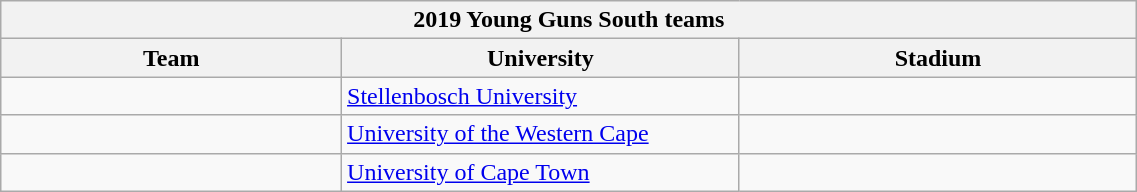<table class="wikitable sortable" style="text-align:left; font-size:100%; width:60%">
<tr>
<th colspan="100%">2019 Young Guns South teams</th>
</tr>
<tr>
<th style="width:30%;">Team</th>
<th style="width:35%;">University</th>
<th style="width:35%;">Stadium</th>
</tr>
<tr>
<td></td>
<td><a href='#'>Stellenbosch University</a></td>
<td></td>
</tr>
<tr>
<td></td>
<td><a href='#'>University of the Western Cape</a></td>
<td></td>
</tr>
<tr>
<td></td>
<td><a href='#'>University of Cape Town</a></td>
<td></td>
</tr>
</table>
